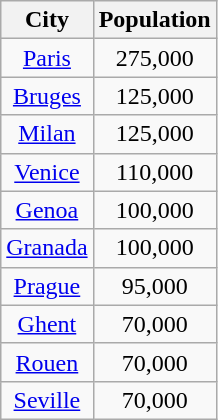<table class="wikitable" style="text-align:center">
<tr>
<th>City</th>
<th>Population</th>
</tr>
<tr>
<td><a href='#'>Paris</a></td>
<td>275,000</td>
</tr>
<tr>
<td><a href='#'>Bruges</a></td>
<td>125,000</td>
</tr>
<tr>
<td><a href='#'>Milan</a></td>
<td>125,000</td>
</tr>
<tr>
<td><a href='#'>Venice</a></td>
<td>110,000</td>
</tr>
<tr>
<td><a href='#'>Genoa</a></td>
<td>100,000</td>
</tr>
<tr>
<td><a href='#'>Granada</a></td>
<td>100,000</td>
</tr>
<tr>
<td><a href='#'>Prague</a></td>
<td>95,000</td>
</tr>
<tr>
<td><a href='#'>Ghent</a></td>
<td>70,000</td>
</tr>
<tr>
<td><a href='#'>Rouen</a></td>
<td>70,000</td>
</tr>
<tr>
<td><a href='#'>Seville</a></td>
<td>70,000</td>
</tr>
</table>
